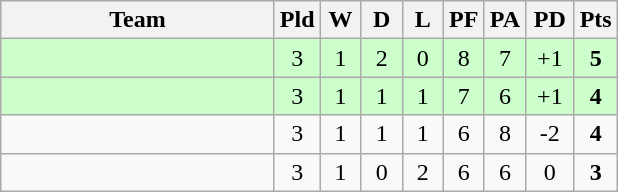<table class="wikitable" style="text-align:center;">
<tr>
<th width=175>Team</th>
<th width=20 abbr="Played">Pld</th>
<th width=20 abbr="Won">W</th>
<th width=20 abbr="Drawn">D</th>
<th width=20 abbr="Lost">L</th>
<th width=20 abbr="Points for">PF</th>
<th width=20 abbr="Points against">PA</th>
<th width=25 abbr="Points difference">PD</th>
<th width=20 abbr="Points">Pts</th>
</tr>
<tr style="background:#ccffcc">
<td align=left></td>
<td>3</td>
<td>1</td>
<td>2</td>
<td>0</td>
<td>8</td>
<td>7</td>
<td>+1</td>
<td><strong>5</strong></td>
</tr>
<tr style="background:#ccffcc">
<td align=left></td>
<td>3</td>
<td>1</td>
<td>1</td>
<td>1</td>
<td>7</td>
<td>6</td>
<td>+1</td>
<td><strong>4</strong></td>
</tr>
<tr>
<td align=left></td>
<td>3</td>
<td>1</td>
<td>1</td>
<td>1</td>
<td>6</td>
<td>8</td>
<td>-2</td>
<td><strong>4</strong></td>
</tr>
<tr>
<td align=left></td>
<td>3</td>
<td>1</td>
<td>0</td>
<td>2</td>
<td>6</td>
<td>6</td>
<td>0</td>
<td><strong>3</strong></td>
</tr>
</table>
